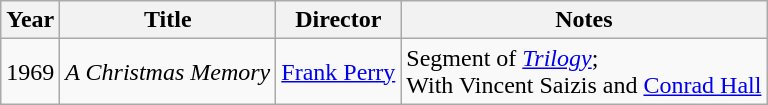<table class="wikitable">
<tr>
<th>Year</th>
<th>Title</th>
<th>Director</th>
<th>Notes</th>
</tr>
<tr>
<td>1969</td>
<td><em>A Christmas Memory</em></td>
<td><a href='#'>Frank Perry</a></td>
<td>Segment of <em><a href='#'>Trilogy</a></em>;<br>With Vincent Saizis and <a href='#'>Conrad Hall</a></td>
</tr>
</table>
